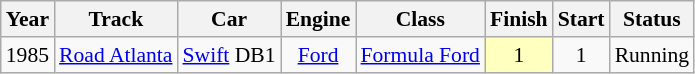<table class="wikitable" style="text-align:center; font-size:90%">
<tr>
<th>Year</th>
<th>Track</th>
<th>Car</th>
<th>Engine</th>
<th>Class</th>
<th>Finish</th>
<th>Start</th>
<th>Status</th>
</tr>
<tr>
<td>1985</td>
<td><a href='#'>Road Atlanta</a></td>
<td><a href='#'>Swift</a> DB1</td>
<td><a href='#'>Ford</a></td>
<td><a href='#'>Formula Ford</a></td>
<td style="background:#FFFFBF;">1</td>
<td>1</td>
<td>Running</td>
</tr>
</table>
